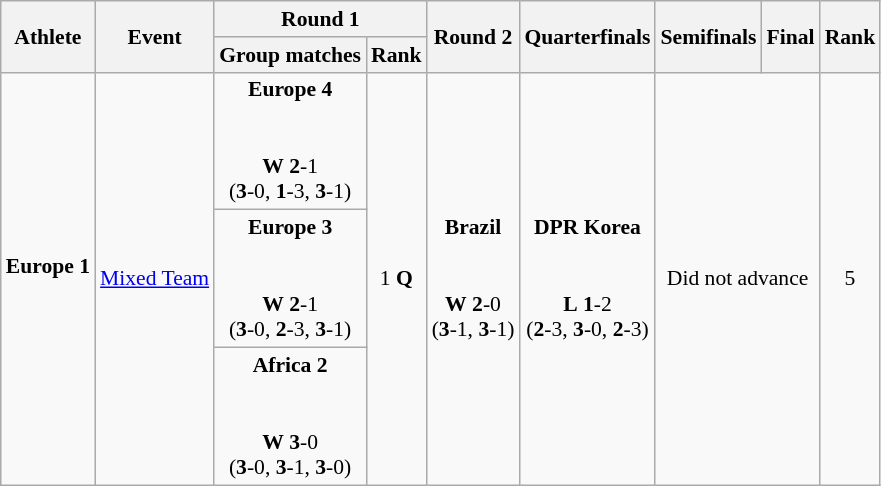<table class="wikitable" border="1" style="font-size:90%">
<tr>
<th rowspan=2>Athlete</th>
<th rowspan=2>Event</th>
<th colspan=2>Round 1</th>
<th rowspan=2>Round 2</th>
<th rowspan=2>Quarterfinals</th>
<th rowspan=2>Semifinals</th>
<th rowspan=2>Final</th>
<th rowspan=2>Rank</th>
</tr>
<tr>
<th>Group matches</th>
<th>Rank</th>
</tr>
<tr>
<td rowspan=3><strong>Europe 1</strong><br><br></td>
<td rowspan=3><a href='#'>Mixed Team</a></td>
<td align=center><strong>Europe 4</strong><br><br><br> <strong>W</strong> <strong>2</strong>-1 <br> (<strong>3</strong>-0, <strong>1</strong>-3, <strong>3</strong>-1)</td>
<td rowspan=3 align=center>1 <strong>Q</strong></td>
<td align=center rowspan=3><strong>Brazil</strong><br><br><br> <strong>W</strong> <strong>2</strong>-0 <br> (<strong>3</strong>-1, <strong>3</strong>-1)</td>
<td align=center rowspan=3><strong>DPR Korea</strong><br><br><br> <strong>L</strong> <strong>1</strong>-2 <br> (<strong>2</strong>-3, <strong>3</strong>-0, <strong>2</strong>-3)</td>
<td rowspan=3 colspan=2 align=center>Did not advance</td>
<td rowspan=3 align=center>5</td>
</tr>
<tr>
<td align=center><strong>Europe 3</strong><br><br><br> <strong>W</strong> <strong>2</strong>-1 <br> (<strong>3</strong>-0, <strong>2</strong>-3, <strong>3</strong>-1)</td>
</tr>
<tr>
<td align=center><strong>Africa 2</strong><br><br><br> <strong>W</strong> <strong>3</strong>-0 <br> (<strong>3</strong>-0, <strong>3</strong>-1, <strong>3</strong>-0)</td>
</tr>
</table>
